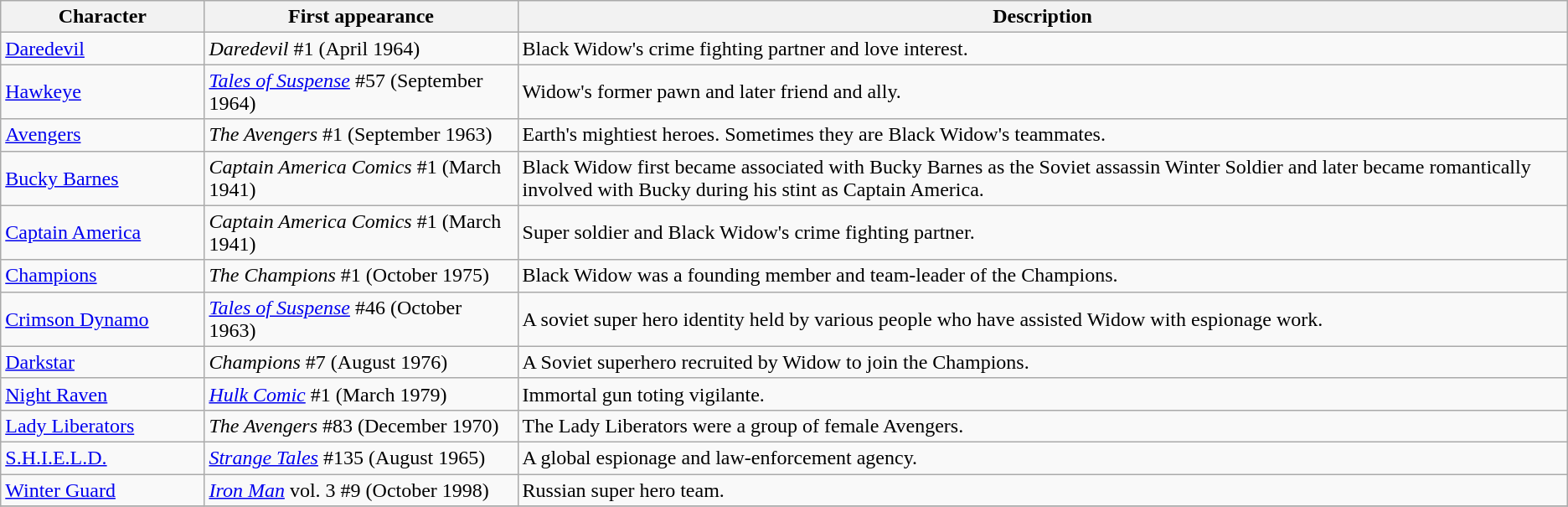<table class="wikitable">
<tr>
<th width="13%">Character</th>
<th width="20%">First appearance</th>
<th width="67%">Description</th>
</tr>
<tr>
<td><a href='#'>Daredevil</a></td>
<td><em>Daredevil</em> #1 (April 1964)</td>
<td>Black Widow's crime fighting partner and love interest.</td>
</tr>
<tr>
<td><a href='#'>Hawkeye</a></td>
<td><em><a href='#'>Tales of Suspense</a></em> #57 (September 1964)</td>
<td>Widow's former pawn and later friend and ally.</td>
</tr>
<tr>
<td><a href='#'>Avengers</a></td>
<td><em>The Avengers</em> #1 (September 1963)</td>
<td>Earth's mightiest heroes. Sometimes they are Black Widow's teammates.</td>
</tr>
<tr>
<td><a href='#'>Bucky Barnes</a></td>
<td><em>Captain America Comics</em> #1 (March 1941)</td>
<td>Black Widow first became associated with Bucky Barnes as the Soviet assassin Winter Soldier and later became romantically involved with Bucky during his stint as Captain America.</td>
</tr>
<tr>
<td><a href='#'>Captain America</a></td>
<td><em>Captain America Comics</em> #1 (March 1941)</td>
<td>Super soldier and Black Widow's crime fighting partner.</td>
</tr>
<tr>
<td><a href='#'>Champions</a></td>
<td><em>The Champions</em> #1 (October 1975)</td>
<td>Black Widow was a founding member and team-leader of the Champions.</td>
</tr>
<tr>
<td><a href='#'>Crimson Dynamo</a></td>
<td><em><a href='#'>Tales of Suspense</a></em> #46 (October 1963)</td>
<td>A soviet super hero identity held by various people who have assisted Widow with espionage work.</td>
</tr>
<tr>
<td><a href='#'>Darkstar</a></td>
<td><em>Champions</em> #7 (August 1976)</td>
<td>A Soviet superhero recruited by Widow to join the Champions.</td>
</tr>
<tr>
<td><a href='#'>Night Raven</a></td>
<td><em><a href='#'>Hulk Comic</a></em> #1 (March 1979)</td>
<td>Immortal gun toting vigilante.</td>
</tr>
<tr>
<td><a href='#'>Lady Liberators</a></td>
<td><em>The Avengers</em> #83 (December 1970)</td>
<td>The Lady Liberators were a group of female Avengers.</td>
</tr>
<tr>
<td><a href='#'>S.H.I.E.L.D.</a></td>
<td><em><a href='#'>Strange Tales</a></em> #135 (August 1965)</td>
<td>A global espionage and law-enforcement agency.</td>
</tr>
<tr>
<td><a href='#'>Winter Guard</a></td>
<td><em><a href='#'>Iron Man</a></em> vol. 3 #9 (October 1998)</td>
<td>Russian super hero team.</td>
</tr>
<tr>
</tr>
</table>
